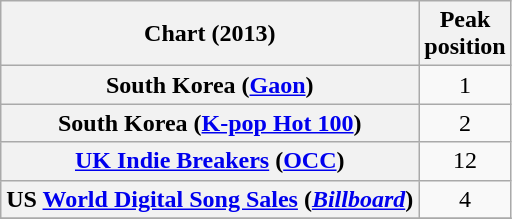<table class="wikitable sortable plainrowheaders" style="text-align:center;">
<tr>
<th>Chart (2013)</th>
<th>Peak<br>position</th>
</tr>
<tr>
<th scope="row">South Korea (<a href='#'>Gaon</a>)</th>
<td>1</td>
</tr>
<tr>
<th scope="row">South Korea (<a href='#'>K-pop Hot 100</a>)</th>
<td>2</td>
</tr>
<tr>
<th scope="row"><a href='#'>UK Indie Breakers</a> (<a href='#'>OCC</a>)</th>
<td>12</td>
</tr>
<tr>
<th scope="row">US <a href='#'>World Digital Song Sales</a> (<em><a href='#'>Billboard</a></em>)</th>
<td>4</td>
</tr>
<tr>
</tr>
</table>
